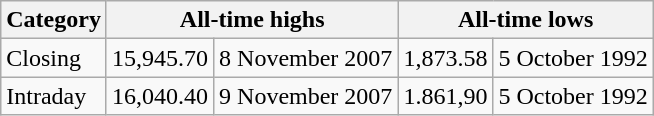<table class="wikitable">
<tr>
<th>Category</th>
<th colspan="2">All-time highs</th>
<th colspan="2">All-time lows</th>
</tr>
<tr>
<td>Closing</td>
<td>15,945.70</td>
<td>8 November 2007</td>
<td>1,873.58</td>
<td>5 October 1992</td>
</tr>
<tr>
<td>Intraday</td>
<td>16,040.40</td>
<td>9 November 2007</td>
<td>1.861,90</td>
<td>5 October 1992</td>
</tr>
</table>
